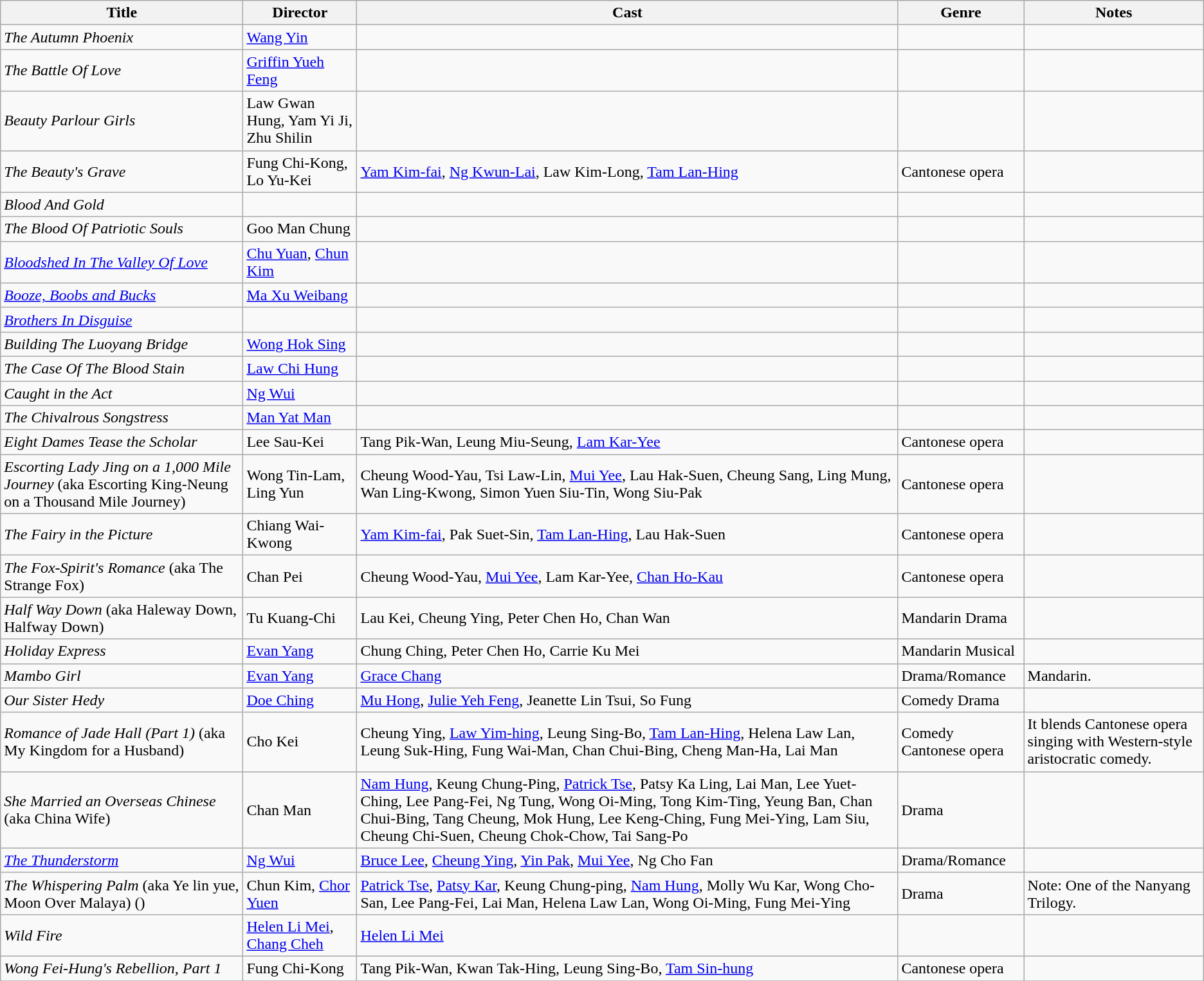<table class="wikitable">
<tr>
<th>Title</th>
<th>Director</th>
<th>Cast</th>
<th>Genre</th>
<th>Notes</th>
</tr>
<tr>
<td><em>The Autumn Phoenix</em></td>
<td><a href='#'>Wang Yin</a></td>
<td></td>
<td></td>
<td></td>
</tr>
<tr>
<td><em>The Battle Of Love</em></td>
<td><a href='#'>Griffin Yueh Feng</a></td>
<td></td>
<td></td>
<td></td>
</tr>
<tr>
<td><em>Beauty Parlour Girls</em></td>
<td>Law Gwan Hung, Yam Yi Ji, Zhu Shilin</td>
<td></td>
<td></td>
<td></td>
</tr>
<tr>
<td><em>The Beauty's Grave</em></td>
<td>Fung Chi-Kong, Lo Yu-Kei</td>
<td><a href='#'>Yam Kim-fai</a>, <a href='#'>Ng Kwun-Lai</a>, Law Kim-Long, <a href='#'>Tam Lan-Hing</a></td>
<td>Cantonese opera</td>
<td></td>
</tr>
<tr>
<td><em>Blood And Gold</em></td>
<td></td>
<td></td>
<td></td>
<td></td>
</tr>
<tr>
<td><em>The Blood Of Patriotic Souls</em></td>
<td>Goo Man Chung</td>
<td></td>
<td></td>
<td></td>
</tr>
<tr>
<td><em><a href='#'>Bloodshed In The Valley Of Love</a></em></td>
<td><a href='#'>Chu Yuan</a>, <a href='#'>Chun Kim</a></td>
<td></td>
<td></td>
<td></td>
</tr>
<tr>
<td><em><a href='#'>Booze, Boobs and Bucks</a></em></td>
<td><a href='#'>Ma Xu Weibang</a></td>
<td></td>
<td></td>
<td></td>
</tr>
<tr>
<td><em><a href='#'>Brothers In Disguise</a></em></td>
<td></td>
<td></td>
<td></td>
<td></td>
</tr>
<tr>
<td><em>Building The Luoyang Bridge</em></td>
<td><a href='#'>Wong Hok Sing</a></td>
<td></td>
<td></td>
<td></td>
</tr>
<tr>
<td><em>The Case Of The Blood Stain</em></td>
<td><a href='#'>Law Chi Hung</a></td>
<td></td>
<td></td>
<td></td>
</tr>
<tr>
<td><em>Caught in the Act</em></td>
<td><a href='#'>Ng Wui</a></td>
<td></td>
<td></td>
<td></td>
</tr>
<tr>
<td><em>The Chivalrous Songstress</em></td>
<td><a href='#'>Man Yat Man</a></td>
<td></td>
<td></td>
<td></td>
</tr>
<tr>
<td><em>Eight Dames Tease the Scholar</em></td>
<td>Lee Sau-Kei</td>
<td>Tang Pik-Wan, Leung Miu-Seung, <a href='#'>Lam Kar-Yee</a></td>
<td>Cantonese opera</td>
<td></td>
</tr>
<tr>
<td><em>Escorting Lady Jing on a 1,000 Mile Journey</em> (aka Escorting King-Neung on a Thousand Mile Journey)</td>
<td>Wong Tin-Lam, Ling Yun</td>
<td>Cheung Wood-Yau, Tsi Law-Lin, <a href='#'>Mui Yee</a>, Lau Hak-Suen, Cheung Sang, Ling Mung, Wan Ling-Kwong, Simon Yuen Siu-Tin, Wong Siu-Pak</td>
<td>Cantonese opera</td>
<td></td>
</tr>
<tr>
<td><em>The Fairy in the Picture</em></td>
<td>Chiang Wai-Kwong</td>
<td><a href='#'>Yam Kim-fai</a>, Pak Suet-Sin, <a href='#'>Tam Lan-Hing</a>, Lau Hak-Suen</td>
<td>Cantonese opera</td>
<td></td>
</tr>
<tr>
<td><em>The Fox-Spirit's Romance</em> (aka The Strange Fox)</td>
<td>Chan Pei</td>
<td>Cheung Wood-Yau, <a href='#'>Mui Yee</a>, Lam Kar-Yee, <a href='#'>Chan Ho-Kau</a></td>
<td>Cantonese opera</td>
<td></td>
</tr>
<tr>
<td><em>Half Way Down</em> (aka Haleway Down, Halfway Down)</td>
<td>Tu Kuang-Chi</td>
<td>Lau Kei, Cheung Ying, Peter Chen Ho, Chan Wan</td>
<td>Mandarin Drama</td>
<td></td>
</tr>
<tr>
<td><em>Holiday Express</em></td>
<td><a href='#'>Evan Yang</a></td>
<td>Chung Ching, Peter Chen Ho, Carrie Ku Mei</td>
<td>Mandarin Musical</td>
<td></td>
</tr>
<tr>
<td><em>Mambo Girl</em></td>
<td><a href='#'>Evan Yang</a></td>
<td><a href='#'>Grace Chang</a></td>
<td>Drama/Romance</td>
<td>Mandarin.</td>
</tr>
<tr>
<td><em>Our Sister Hedy</em></td>
<td><a href='#'>Doe Ching</a></td>
<td><a href='#'>Mu Hong</a>, <a href='#'>Julie Yeh Feng</a>, Jeanette Lin Tsui, So Fung</td>
<td>Comedy Drama</td>
<td></td>
</tr>
<tr>
<td><em>Romance of Jade Hall (Part 1)</em> (aka My Kingdom for a Husband)</td>
<td>Cho Kei</td>
<td>Cheung Ying, <a href='#'>Law Yim-hing</a>, Leung Sing-Bo, <a href='#'>Tam Lan-Hing</a>, Helena Law Lan, Leung Suk-Hing, Fung Wai-Man, Chan Chui-Bing, Cheng Man-Ha, Lai Man</td>
<td>Comedy Cantonese opera</td>
<td>It blends Cantonese opera singing with Western-style aristocratic comedy.</td>
</tr>
<tr>
<td><em>She Married an Overseas Chinese</em> (aka China Wife)</td>
<td>Chan Man</td>
<td><a href='#'>Nam Hung</a>, Keung Chung-Ping, <a href='#'>Patrick Tse</a>, Patsy Ka Ling, Lai Man, Lee Yuet-Ching, Lee Pang-Fei, Ng Tung, Wong Oi-Ming, Tong Kim-Ting, Yeung Ban, Chan Chui-Bing, Tang Cheung, Mok Hung, Lee Keng-Ching, Fung Mei-Ying, Lam Siu, Cheung Chi-Suen, Cheung Chok-Chow, Tai Sang-Po</td>
<td>Drama</td>
<td></td>
</tr>
<tr>
<td><em><a href='#'>The Thunderstorm</a></em></td>
<td><a href='#'>Ng Wui</a></td>
<td><a href='#'>Bruce Lee</a>, <a href='#'>Cheung Ying</a>, <a href='#'>Yin Pak</a>, <a href='#'>Mui Yee</a>, Ng Cho Fan</td>
<td>Drama/Romance</td>
<td></td>
</tr>
<tr>
<td><em>The Whispering Palm</em> (aka Ye lin yue, Moon Over Malaya) ()</td>
<td>Chun Kim, <a href='#'>Chor Yuen</a></td>
<td><a href='#'>Patrick Tse</a>, <a href='#'>Patsy Kar</a>, Keung Chung-ping, <a href='#'>Nam Hung</a>, Molly Wu Kar, Wong Cho-San, Lee Pang-Fei, Lai Man, Helena Law Lan, Wong Oi-Ming, Fung Mei-Ying</td>
<td>Drama</td>
<td>Note: One of the Nanyang Trilogy. </td>
</tr>
<tr>
<td><em>Wild Fire</em></td>
<td><a href='#'>Helen Li Mei</a>, <a href='#'>Chang Cheh</a></td>
<td><a href='#'>Helen Li Mei</a></td>
<td></td>
<td></td>
</tr>
<tr>
<td><em>Wong Fei-Hung's Rebellion, Part 1</em></td>
<td>Fung Chi-Kong</td>
<td>Tang Pik-Wan, Kwan Tak-Hing, Leung Sing-Bo, <a href='#'>Tam Sin-hung</a></td>
<td>Cantonese opera</td>
<td></td>
</tr>
<tr>
</tr>
</table>
